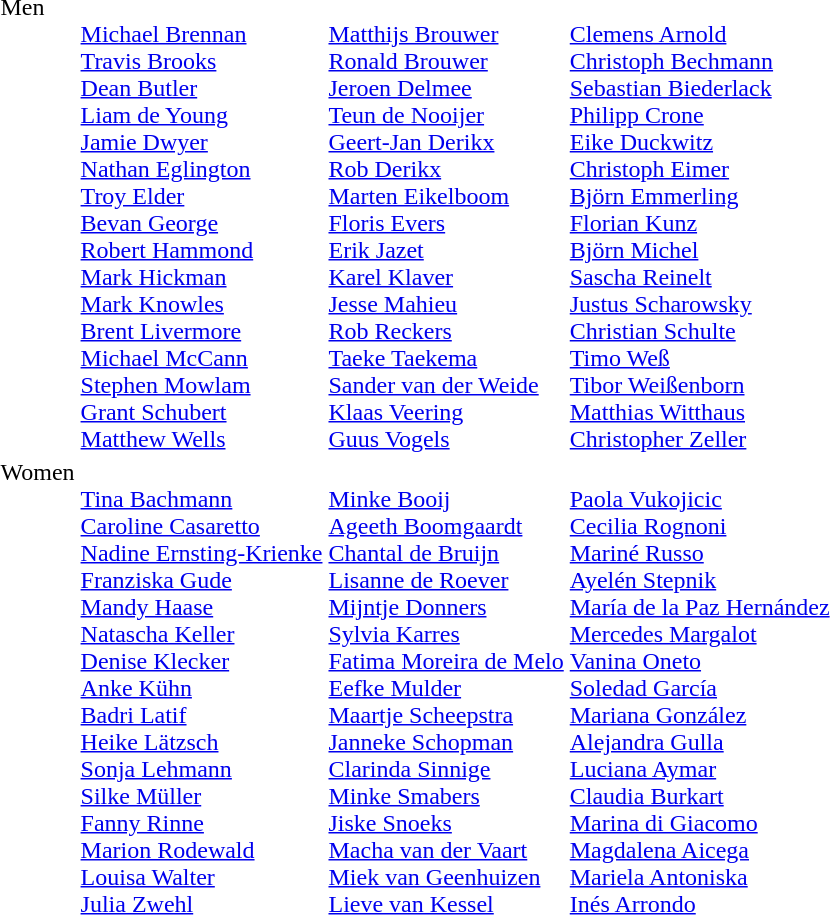<table>
<tr valign=top>
<td>Men<br></td>
<td><br><a href='#'>Michael Brennan</a><br><a href='#'>Travis Brooks</a><br><a href='#'>Dean Butler</a><br><a href='#'>Liam de Young</a><br><a href='#'>Jamie Dwyer</a><br><a href='#'>Nathan Eglington</a><br><a href='#'>Troy Elder</a><br><a href='#'>Bevan George</a><br><a href='#'>Robert Hammond</a><br><a href='#'>Mark Hickman</a><br><a href='#'>Mark Knowles</a><br><a href='#'>Brent Livermore</a><br><a href='#'>Michael McCann</a><br><a href='#'>Stephen Mowlam</a><br><a href='#'>Grant Schubert</a><br><a href='#'>Matthew Wells</a></td>
<td><br><a href='#'>Matthijs Brouwer</a><br><a href='#'>Ronald Brouwer</a><br><a href='#'>Jeroen Delmee</a><br><a href='#'>Teun de Nooijer</a><br><a href='#'>Geert-Jan Derikx</a><br><a href='#'>Rob Derikx</a><br><a href='#'>Marten Eikelboom</a><br><a href='#'>Floris Evers</a><br><a href='#'>Erik Jazet</a><br><a href='#'>Karel Klaver</a><br><a href='#'>Jesse Mahieu</a><br><a href='#'>Rob Reckers</a><br><a href='#'>Taeke Taekema</a><br><a href='#'>Sander van der Weide</a><br><a href='#'>Klaas Veering</a><br><a href='#'>Guus Vogels</a></td>
<td><br><a href='#'>Clemens Arnold</a><br><a href='#'>Christoph Bechmann</a><br><a href='#'>Sebastian Biederlack</a><br><a href='#'>Philipp Crone</a><br><a href='#'>Eike Duckwitz</a><br><a href='#'>Christoph Eimer</a><br><a href='#'>Björn Emmerling</a><br><a href='#'>Florian Kunz</a><br><a href='#'>Björn Michel</a><br><a href='#'>Sascha Reinelt</a><br><a href='#'>Justus Scharowsky</a><br><a href='#'>Christian Schulte</a><br><a href='#'>Timo Weß</a><br><a href='#'>Tibor Weißenborn</a><br><a href='#'>Matthias Witthaus</a><br><a href='#'>Christopher Zeller</a></td>
</tr>
<tr valign=top>
<td>Women<br></td>
<td><br><a href='#'>Tina Bachmann</a><br><a href='#'>Caroline Casaretto</a><br><a href='#'>Nadine Ernsting-Krienke</a><br><a href='#'>Franziska Gude</a><br><a href='#'>Mandy Haase</a><br><a href='#'>Natascha Keller</a><br><a href='#'>Denise Klecker</a><br><a href='#'>Anke Kühn</a><br><a href='#'>Badri Latif</a><br><a href='#'>Heike Lätzsch</a><br><a href='#'>Sonja Lehmann</a><br><a href='#'>Silke Müller</a><br><a href='#'>Fanny Rinne</a><br><a href='#'>Marion Rodewald</a><br><a href='#'>Louisa Walter</a><br><a href='#'>Julia Zwehl</a></td>
<td><br><a href='#'>Minke Booij</a><br><a href='#'>Ageeth Boomgaardt</a><br><a href='#'>Chantal de Bruijn</a><br><a href='#'>Lisanne de Roever</a><br><a href='#'>Mijntje Donners</a><br><a href='#'>Sylvia Karres</a><br><a href='#'>Fatima Moreira de Melo</a><br><a href='#'>Eefke Mulder</a><br><a href='#'>Maartje Scheepstra</a><br><a href='#'>Janneke Schopman</a><br><a href='#'>Clarinda Sinnige</a><br><a href='#'>Minke Smabers</a><br><a href='#'>Jiske Snoeks</a><br><a href='#'>Macha van der Vaart</a><br><a href='#'>Miek van Geenhuizen</a><br><a href='#'>Lieve van Kessel</a></td>
<td><br><a href='#'>Paola Vukojicic</a><br><a href='#'>Cecilia Rognoni</a><br><a href='#'>Mariné Russo</a><br><a href='#'>Ayelén Stepnik</a><br><a href='#'>María de la Paz Hernández</a><br><a href='#'>Mercedes Margalot</a><br><a href='#'>Vanina Oneto</a><br><a href='#'>Soledad García</a><br><a href='#'>Mariana González</a><br><a href='#'>Alejandra Gulla</a><br><a href='#'>Luciana Aymar</a><br><a href='#'>Claudia Burkart</a><br><a href='#'>Marina di Giacomo</a><br><a href='#'>Magdalena Aicega</a><br><a href='#'>Mariela Antoniska</a><br><a href='#'>Inés Arrondo</a></td>
</tr>
</table>
